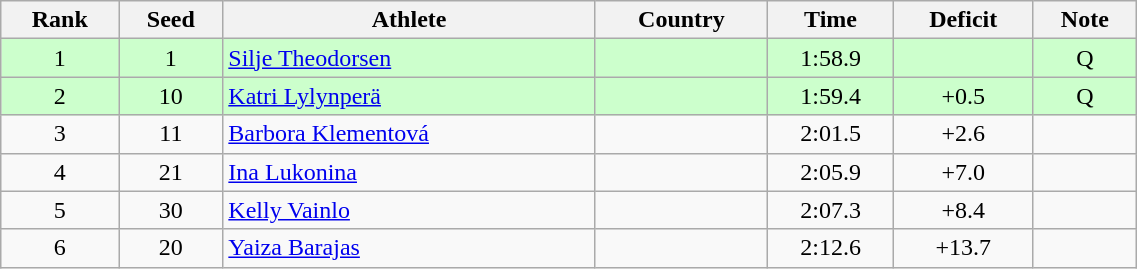<table class="wikitable sortable" style="text-align:center" width=60%>
<tr>
<th>Rank</th>
<th>Seed</th>
<th>Athlete</th>
<th>Country</th>
<th>Time</th>
<th data-sort-type=number>Deficit</th>
<th>Note</th>
</tr>
<tr bgcolor=ccffcc>
<td>1</td>
<td>1</td>
<td align="left"><a href='#'>Silje Theodorsen</a></td>
<td align=left></td>
<td>1:58.9</td>
<td></td>
<td>Q</td>
</tr>
<tr bgcolor=ccffcc>
<td>2</td>
<td>10</td>
<td align=left><a href='#'>Katri Lylynperä</a></td>
<td align=left></td>
<td>1:59.4</td>
<td>+0.5</td>
<td>Q</td>
</tr>
<tr>
<td>3</td>
<td>11</td>
<td align=left><a href='#'>Barbora Klementová </a></td>
<td align=left></td>
<td>2:01.5</td>
<td>+2.6</td>
<td></td>
</tr>
<tr>
<td>4</td>
<td>21</td>
<td align=left><a href='#'>Ina Lukonina</a></td>
<td align=left></td>
<td>2:05.9</td>
<td>+7.0</td>
<td></td>
</tr>
<tr>
<td>5</td>
<td>30</td>
<td align=left><a href='#'>Kelly Vainlo</a></td>
<td align=left></td>
<td>2:07.3</td>
<td>+8.4</td>
<td></td>
</tr>
<tr>
<td>6</td>
<td>20</td>
<td align=left><a href='#'>Yaiza Barajas</a></td>
<td align=left></td>
<td>2:12.6</td>
<td>+13.7</td>
<td></td>
</tr>
</table>
